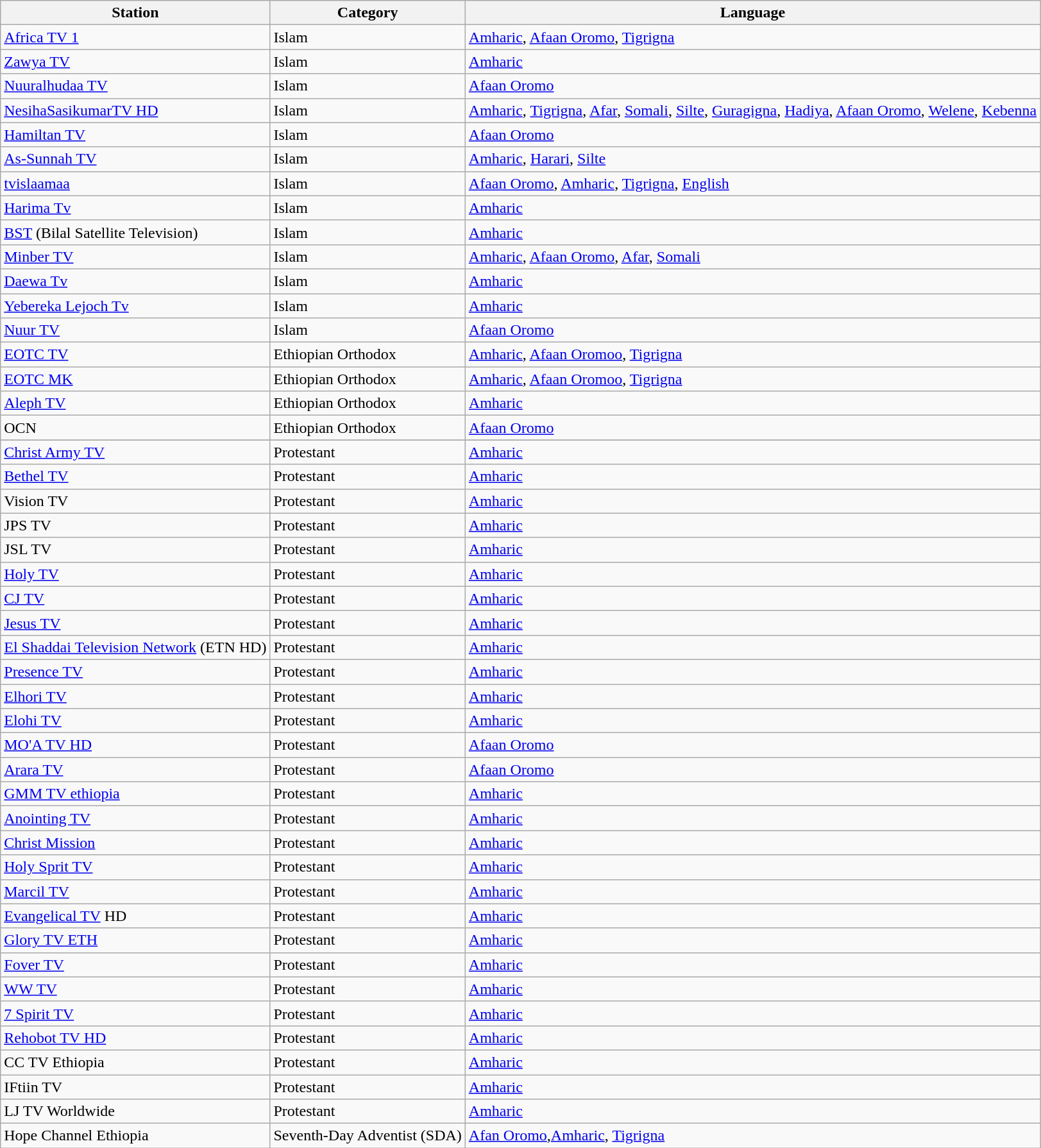<table class="wikitable">
<tr>
<th>Station</th>
<th>Category</th>
<th>Language</th>
</tr>
<tr>
<td><a href='#'>Africa TV 1</a></td>
<td>Islam</td>
<td><a href='#'>Amharic</a>, <a href='#'>Afaan Oromo</a>, <a href='#'>Tigrigna</a></td>
</tr>
<tr>
<td><a href='#'>Zawya TV</a></td>
<td>Islam</td>
<td><a href='#'>Amharic</a></td>
</tr>
<tr>
<td><a href='#'>Nuuralhudaa TV</a></td>
<td>Islam</td>
<td><a href='#'>Afaan Oromo</a></td>
</tr>
<tr>
<td><a href='#'>NesihaSasikumarTV HD</a></td>
<td>Islam</td>
<td><a href='#'>Amharic</a>, <a href='#'>Tigrigna</a>, <a href='#'>Afar</a>, <a href='#'>Somali</a>, <a href='#'>Silte</a>, <a href='#'>Guragigna</a>, <a href='#'>Hadiya</a>, <a href='#'>Afaan Oromo</a>, <a href='#'>Welene</a>, <a href='#'>Kebenna</a></td>
</tr>
<tr>
<td><a href='#'>Hamiltan TV</a></td>
<td>Islam</td>
<td><a href='#'>Afaan Oromo</a></td>
</tr>
<tr>
<td><a href='#'>As-Sunnah TV</a></td>
<td>Islam</td>
<td><a href='#'>Amharic</a>, <a href='#'>Harari</a>, <a href='#'>Silte</a></td>
</tr>
<tr>
<td><a href='#'>tvislaamaa</a></td>
<td>Islam</td>
<td><a href='#'>Afaan Oromo</a>, <a href='#'>Amharic</a>, <a href='#'>Tigrigna</a>, <a href='#'>English</a></td>
</tr>
<tr>
<td><a href='#'>Harima Tv</a></td>
<td>Islam</td>
<td><a href='#'>Amharic</a></td>
</tr>
<tr>
<td><a href='#'>BST</a> (Bilal Satellite Television)</td>
<td>Islam</td>
<td><a href='#'>Amharic</a></td>
</tr>
<tr>
<td><a href='#'>Minber TV</a></td>
<td>Islam</td>
<td><a href='#'>Amharic</a>, <a href='#'>Afaan Oromo</a>, <a href='#'>Afar</a>, <a href='#'>Somali</a></td>
</tr>
<tr>
<td><a href='#'>Daewa Tv</a></td>
<td>Islam</td>
<td><a href='#'>Amharic</a></td>
</tr>
<tr>
<td><a href='#'>Yebereka Lejoch Tv</a></td>
<td>Islam</td>
<td><a href='#'>Amharic</a></td>
</tr>
<tr>
<td><a href='#'>Nuur TV</a></td>
<td>Islam</td>
<td><a href='#'>Afaan Oromo</a></td>
</tr>
<tr>
<td><a href='#'>EOTC TV</a></td>
<td>Ethiopian Orthodox</td>
<td><a href='#'>Amharic</a>, <a href='#'>Afaan Oromoo</a>, <a href='#'>Tigrigna</a></td>
</tr>
<tr>
<td><a href='#'>EOTC MK</a></td>
<td>Ethiopian Orthodox</td>
<td><a href='#'>Amharic</a>, <a href='#'>Afaan Oromoo</a>, <a href='#'>Tigrigna</a></td>
</tr>
<tr>
<td><a href='#'>Aleph TV</a></td>
<td>Ethiopian Orthodox</td>
<td><a href='#'>Amharic</a></td>
</tr>
<tr>
<td>OCN</td>
<td>Ethiopian Orthodox</td>
<td><a href='#'>Afaan Oromo</a></td>
</tr>
<tr>
</tr>
<tr>
<td><a href='#'>Christ Army TV</a></td>
<td>Protestant</td>
<td><a href='#'>Amharic</a></td>
</tr>
<tr>
<td><a href='#'>Bethel TV</a></td>
<td>Protestant</td>
<td><a href='#'>Amharic</a></td>
</tr>
<tr>
<td>Vision TV</td>
<td>Protestant</td>
<td><a href='#'>Amharic</a></td>
</tr>
<tr>
<td>JPS TV</td>
<td>Protestant</td>
<td><a href='#'>Amharic</a></td>
</tr>
<tr>
<td>JSL TV</td>
<td>Protestant</td>
<td><a href='#'>Amharic</a></td>
</tr>
<tr>
<td><a href='#'>Holy TV</a></td>
<td>Protestant</td>
<td><a href='#'>Amharic</a></td>
</tr>
<tr>
<td><a href='#'>CJ TV</a></td>
<td>Protestant</td>
<td><a href='#'>Amharic</a></td>
</tr>
<tr>
<td><a href='#'>Jesus TV</a></td>
<td>Protestant</td>
<td><a href='#'>Amharic</a></td>
</tr>
<tr>
<td><a href='#'>El Shaddai Television Network</a> (ETN HD)</td>
<td>Protestant</td>
<td><a href='#'>Amharic</a></td>
</tr>
<tr>
<td><a href='#'>Presence TV</a></td>
<td>Protestant</td>
<td><a href='#'>Amharic</a></td>
</tr>
<tr>
<td><a href='#'>Elhori TV</a></td>
<td>Protestant</td>
<td><a href='#'>Amharic</a></td>
</tr>
<tr>
<td><a href='#'>Elohi TV</a></td>
<td>Protestant</td>
<td><a href='#'>Amharic</a></td>
</tr>
<tr>
<td><a href='#'>MO'A TV HD</a></td>
<td>Protestant</td>
<td><a href='#'>Afaan Oromo</a></td>
</tr>
<tr>
<td><a href='#'>Arara TV</a></td>
<td>Protestant</td>
<td><a href='#'>Afaan Oromo</a></td>
</tr>
<tr>
<td><a href='#'>GMM TV ethiopia</a></td>
<td>Protestant</td>
<td><a href='#'>Amharic</a></td>
</tr>
<tr>
<td><a href='#'>Anointing TV</a></td>
<td>Protestant</td>
<td><a href='#'>Amharic</a></td>
</tr>
<tr>
<td><a href='#'>Christ Mission</a></td>
<td>Protestant</td>
<td><a href='#'>Amharic</a></td>
</tr>
<tr>
<td><a href='#'>Holy Sprit TV</a></td>
<td>Protestant</td>
<td><a href='#'>Amharic</a></td>
</tr>
<tr>
<td><a href='#'>Marcil TV</a></td>
<td>Protestant</td>
<td><a href='#'>Amharic</a></td>
</tr>
<tr>
<td><a href='#'>Evangelical TV</a> HD</td>
<td>Protestant</td>
<td><a href='#'>Amharic</a></td>
</tr>
<tr>
<td><a href='#'>Glory TV ETH</a></td>
<td>Protestant</td>
<td><a href='#'>Amharic</a></td>
</tr>
<tr>
<td><a href='#'>Fover TV</a></td>
<td>Protestant</td>
<td><a href='#'>Amharic</a></td>
</tr>
<tr>
<td><a href='#'>WW TV</a></td>
<td>Protestant</td>
<td><a href='#'>Amharic</a></td>
</tr>
<tr>
<td><a href='#'>7 Spirit TV</a></td>
<td>Protestant</td>
<td><a href='#'>Amharic</a></td>
</tr>
<tr>
<td><a href='#'>Rehobot TV HD</a></td>
<td>Protestant</td>
<td><a href='#'>Amharic</a></td>
</tr>
<tr>
<td>CC TV Ethiopia</td>
<td>Protestant</td>
<td><a href='#'>Amharic</a></td>
</tr>
<tr>
<td>IFtiin TV</td>
<td>Protestant</td>
<td><a href='#'>Amharic</a></td>
</tr>
<tr>
<td>LJ TV Worldwide</td>
<td>Protestant</td>
<td><a href='#'>Amharic</a></td>
</tr>
<tr>
<td>Hope Channel Ethiopia</td>
<td>Seventh-Day Adventist (SDA)</td>
<td><a href='#'>Afan Oromo</a>,<a href='#'>Amharic</a>, <a href='#'>Tigrigna</a></td>
</tr>
</table>
